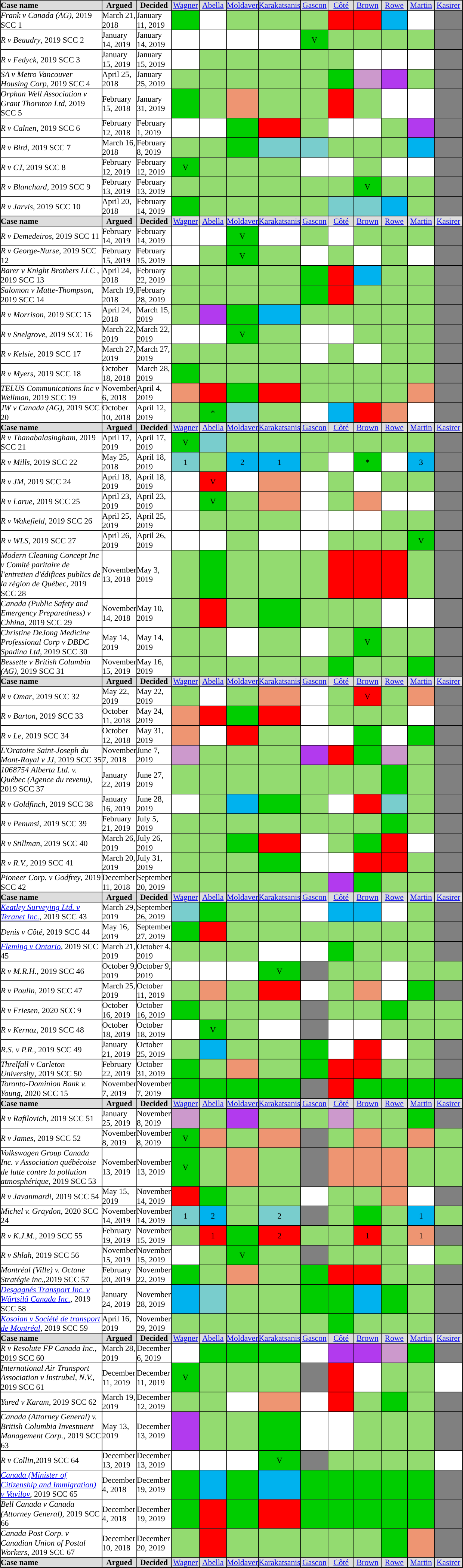<table cellpadding="0" cellspacing="1" border="1"  style="margin:auto; border-collapse:collapse; font-size:90%; width:825px;">
<tr style="text-align:center;">
<th style="background:#ddd; text-align:left;">Case name</th>
<th style="background:#ddd; width:50px;">Argued</th>
<th style="background:#ddd; width:50px;">Decided</th>
<td style="background:#ddd; width:50px;"><a href='#'>Wagner</a></td>
<td style="background:#ddd; width:50px;"><a href='#'>Abella</a></td>
<td style="background:#ddd; width:50px;"><a href='#'>Moldaver</a></td>
<td style="background:#ddd; width:50px;"><a href='#'>Karakatsanis</a></td>
<td style="background:#ddd; width:50px;"><a href='#'>Gascon</a></td>
<td style="background:#ddd; width:50px;"><a href='#'>Côté</a></td>
<td style="background:#ddd; width:50px;"><a href='#'>Brown</a></td>
<td style="background:#ddd; width:50px;"><a href='#'>Rowe</a></td>
<td style="background:#ddd; width:50px;"><a href='#'>Martin</a></td>
<td style="background:#ddd; width:50px;"><a href='#'>Kasirer</a></td>
</tr>
<tr align=center>
<td style="width:200px; text-align:left;"><em>Frank v Canada (AG)</em>, 2019 SCC 1 </td>
<td align=left>March 21, 2018</td>
<td align=left>January 11, 2019</td>
<td style="background:#00cd00"></td>
<td style="background:#"></td>
<td style="background:#93db70"></td>
<td style="background:#93db70"></td>
<td style="background:#93db70"></td>
<td style="background:#f00"></td>
<td style="background:#f00"></td>
<td style="background:#00b2ee"></td>
<td style="background:#"></td>
<td style="background:grey"></td>
</tr>
<tr align=center>
<td style="width:200px; text-align:left;"><em>R v Beaudry</em>, 2019 SCC 2 </td>
<td align=left>January 14, 2019</td>
<td align=left>January 14, 2019</td>
<td style="background:#"></td>
<td style="background:#"></td>
<td style="background:#"></td>
<td style="background:#"></td>
<td style="background:#00cd00";text-align:center;">V</td>
<td style="background:#93db70"></td>
<td style="background:#93db70"></td>
<td style="background:#93db70"></td>
<td style="background:#93db70"></td>
<td style="background:grey"></td>
</tr>
<tr align=center>
<td style="width:200px; text-align:left;"><em>R v Fedyck</em>, 2019 SCC 3 </td>
<td align=left>January 15, 2019</td>
<td align=left>January 15, 2019</td>
<td style="background:#"></td>
<td style="background:#93db70"></td>
<td style="background:#93db70"></td>
<td style="background:#93db70"></td>
<td style="background:#93db70"></td>
<td style="background:#93db70"></td>
<td style="background:#"></td>
<td style="background:#"></td>
<td style="background:#"></td>
<td style="background:grey"></td>
</tr>
<tr align=center>
<td style="width:200px; text-align:left;"><em>SA v Metro Vancouver Housing Corp</em>, 2019 SCC 4 </td>
<td align=left>April 25, 2018</td>
<td align=left>January 25, 2019</td>
<td style="background:#93db70"></td>
<td style="background:#93db70"></td>
<td style="background:#93db70"></td>
<td style="background:#93db70"></td>
<td style="background:#93db70"></td>
<td style="background:#00cd00"></td>
<td style="background:#CC99CC"></td>
<td style="background:#b23aee"></td>
<td style="background:#93db70"></td>
<td style="background:grey"></td>
</tr>
<tr align=center>
<td style="width:200px; text-align:left;"><em>Orphan Well Association v Grant Thornton Ltd</em>, 2019 SCC 5 </td>
<td align=left>February 15, 2018</td>
<td align=left>January 31, 2019</td>
<td style="background:#00cd00"></td>
<td style="background:#93db70"></td>
<td style="background:#ee9572"></td>
<td style="background:#93db70"></td>
<td style="background:#93db70"></td>
<td style="background:#f00"></td>
<td style="background:#93db70"></td>
<td style="background:#"></td>
<td style="background:#"></td>
<td style="background:grey"></td>
</tr>
<tr align=center>
<td style="width:200px; text-align:left;"><em>R v Calnen</em>, 2019 SCC 6 </td>
<td align=left>February 12, 2018</td>
<td align=left>February 1, 2019</td>
<td style="background:#"></td>
<td style="background:#"></td>
<td style="background:#00cd00"></td>
<td style="background:#f00"></td>
<td style="background:#93db70"></td>
<td style="background:#"></td>
<td style="background:#"></td>
<td style="background:#93db70"></td>
<td style="background:#b23aee"></td>
<td style="background:grey"></td>
</tr>
<tr align=center>
<td style="width:200px; text-align:left;"><em>R v Bird</em>, 2019 SCC 7 </td>
<td align=left>March 16, 2018</td>
<td align=left>February 8, 2019</td>
<td style="background:#93db70"></td>
<td style="background:#93db70"></td>
<td style="background:#00cd00"></td>
<td style="background:#79cdcd"></td>
<td style="background:#79cdcd"></td>
<td style="background:#93db70"></td>
<td style="background:#93db70"></td>
<td style="background:#93db70"></td>
<td style="background:#00b2ee"></td>
<td style="background:grey"></td>
</tr>
<tr align=center>
<td style="width:200px; text-align:left;"><em>R v CJ</em>, 2019 SCC 8 </td>
<td align=left>February 12, 2019</td>
<td align=left>February 12, 2019</td>
<td style="background:#00cd00";text-align:center;">V</td>
<td style="background:#93db70"></td>
<td style="background:#93db70"></td>
<td style="background:#93db70"></td>
<td style="background:#"></td>
<td style="background:#"></td>
<td style="background:#93db70"></td>
<td style="background:#"></td>
<td style="background:#"></td>
<td style="background:grey"></td>
</tr>
<tr align=center>
<td style="width:200px; text-align:left;"><em>R v Blanchard</em>, 2019 SCC 9 </td>
<td align=left>February 13, 2019</td>
<td align=left>February 13, 2019</td>
<td style="background:#93db70"></td>
<td style="background:#93db70"></td>
<td style="background:#93db70"></td>
<td style="background:#93db70"></td>
<td style="background:#93db70"></td>
<td style="background:#93db70"></td>
<td style="background:#00cd00";text-align:center;">V</td>
<td style="background:#93db70"></td>
<td style="background:#93db70"></td>
<td style="background:grey"></td>
</tr>
<tr align=center>
<td style="width:200px; text-align:left;"><em>R v Jarvis</em>, 2019 SCC 10 </td>
<td align=left>April 20, 2018</td>
<td align=left>February 14, 2019</td>
<td style="background:#00cd00"></td>
<td style="background:#93db70"></td>
<td style="background:#93db70"></td>
<td style="background:#93db70"></td>
<td style="background:#93db70"></td>
<td style="background:#79cdcd"></td>
<td style="background:#79cdcd"></td>
<td style="background:#00b2ee"></td>
<td style="background:#93db70"></td>
<td style="background:grey"></td>
</tr>
<tr style="text-align:center;">
<th style="background:#ddd; text-align:left;">Case name</th>
<th style="background:#ddd; width:50px;">Argued</th>
<th style="background:#ddd; width:50px;">Decided</th>
<td style="background:#ddd; width:50px;"><a href='#'>Wagner</a></td>
<td style="background:#ddd; width:50px;"><a href='#'>Abella</a></td>
<td style="background:#ddd; width:50px;"><a href='#'>Moldaver</a></td>
<td style="background:#ddd; width:50px;"><a href='#'>Karakatsanis</a></td>
<td style="background:#ddd; width:50px;"><a href='#'>Gascon</a></td>
<td style="background:#ddd; width:50px;"><a href='#'>Côté</a></td>
<td style="background:#ddd; width:50px;"><a href='#'>Brown</a></td>
<td style="background:#ddd; width:50px;"><a href='#'>Rowe</a></td>
<td style="background:#ddd; width:50px;"><a href='#'>Martin</a></td>
<td style="background:#ddd; width:50px;"><a href='#'>Kasirer</a></td>
</tr>
<tr align=center>
<td style="width:200px; text-align:left;"><em>R v Demedeiros</em>, 2019 SCC 11 </td>
<td align=left>February 14, 2019</td>
<td align=left>February 14, 2019</td>
<td style="background:#"></td>
<td style="background:#"></td>
<td style="background:#00cd00";text-align:center;">V</td>
<td style="background:#"></td>
<td style="background:#93db70"></td>
<td style="background:#"></td>
<td style="background:#93db70"></td>
<td style="background:#93db70"></td>
<td style="background:#93db70"></td>
<td style="background:grey"></td>
</tr>
<tr align=center>
<td style="width:200px; text-align:left;"><em>R v George-Nurse</em>, 2019 SCC 12 </td>
<td align=left>February 15, 2019</td>
<td align=left>February 15, 2019</td>
<td style="background:#"></td>
<td style="background:#93db70"></td>
<td style="background:#00cd00";text-align:center;">V</td>
<td style="background:#93db70"></td>
<td style="background:#"></td>
<td style="background:#93db70"></td>
<td style="background:#"></td>
<td style="background:#93db70"></td>
<td style="background:#"></td>
<td style="background:grey"></td>
</tr>
<tr align=center>
<td style="width:200px; text-align:left;"><em>Barer v Knight Brothers LLC </em>, 2019 SCC 13 </td>
<td align=left>April 24, 2018</td>
<td align=left>February 22, 2019</td>
<td style="background:#93db70"></td>
<td style="background:#93db70"></td>
<td style="background:#93db70"></td>
<td style="background:#93db70"></td>
<td style="background:#00cd00"></td>
<td style="background:#f00"></td>
<td style="background:#00b2ee"></td>
<td style="background:#93db70"></td>
<td style="background:#93db70"></td>
<td style="background:grey"></td>
</tr>
<tr align=center>
<td style="width:200px; text-align:left;"><em>Salomon v Matte-Thompson</em>, 2019 SCC 14 </td>
<td align=left>March 19, 2018</td>
<td align=left>February 28, 2019</td>
<td style="background:#93db70"></td>
<td style="background:#93db70"></td>
<td style="background:#93db70"></td>
<td style="background:#93db70"></td>
<td style="background:#00cd00"></td>
<td style="background:#f00"></td>
<td style="background:#93db70"></td>
<td style="background:#93db70"></td>
<td style="background:#93db70"></td>
<td style="background:grey"></td>
</tr>
<tr align=center>
<td style="width:200px; text-align:left;"><em>R v Morrison</em>, 2019 SCC 15 </td>
<td align=left>April 24, 2018</td>
<td align=left>March 15, 2019</td>
<td style="background:#93db70"></td>
<td style="background:#b23aee"></td>
<td style="background:#00cd00"></td>
<td style="background:#00b2ee"></td>
<td style="background:#93db70"></td>
<td style="background:#93db70"></td>
<td style="background:#93db70"></td>
<td style="background:#93db70"></td>
<td style="background:#93db70"></td>
<td style="background:grey"></td>
</tr>
<tr align=center>
<td style="width:200px; text-align:left;"><em>R v Snelgrove</em>, 2019 SCC 16 </td>
<td align=left>March 22, 2019</td>
<td align=left>March 22, 2019</td>
<td style="background:#"></td>
<td style="background:#"></td>
<td style="background:#00cd00";text-align:center;">V</td>
<td style="background:#93db70"></td>
<td style="background:#"></td>
<td style="background:#"></td>
<td style="background:#93db70"></td>
<td style="background:#93db70"></td>
<td style="background:#93db70"></td>
<td style="background:grey"></td>
</tr>
<tr align=center>
<td style="width:200px; text-align:left;"><em>R v Kelsie</em>, 2019 SCC 17</td>
<td align=left>March 27, 2019</td>
<td align=left>March 27, 2019</td>
<td style="background:#93db70"></td>
<td style="background:#93db70"></td>
<td style="background:#93db70"></td>
<td style="background:#93db70"></td>
<td style="background:#"></td>
<td style="background:#93db70"></td>
<td style="background:#"></td>
<td style="background:#93db70"></td>
<td style="background:#93db70"></td>
<td style="background:grey"></td>
</tr>
<tr align=center>
<td style="width:200px; text-align:left;"><em>R v Myers</em>, 2019 SCC 18 </td>
<td align=left>October 18, 2018</td>
<td align=left>March 28, 2019</td>
<td style="background:#00cd00"></td>
<td style="background:#93db70"></td>
<td style="background:#93db70"></td>
<td style="background:#93db70"></td>
<td style="background:#93db70"></td>
<td style="background:#93db70"></td>
<td style="background:#93db70"></td>
<td style="background:#93db70"></td>
<td style="background:#93db70"></td>
<td style="background:grey"></td>
</tr>
<tr align=center>
<td style="width:200px; text-align:left;"><em>TELUS Communications Inc v Wellman</em>, 2019 SCC 19 </td>
<td align=left>November 6, 2018</td>
<td align=left>April 4, 2019</td>
<td style="background:#ee9572"></td>
<td style="background:#f00"></td>
<td style="background:#00cd00"></td>
<td style="background:#f00"></td>
<td style="background:#93db70"></td>
<td style="background:#93db70"></td>
<td style="background:#93db70"></td>
<td style="background:#93db70"></td>
<td style="background:#ee9572"></td>
<td style="background:grey"></td>
</tr>
<tr align=center>
<td style="width:200px; text-align:left;"><em>JW v Canada (AG)</em>, 2019 SCC 20 </td>
<td align=left>October 10, 2018</td>
<td align=left>April 12, 2019</td>
<td style="background:#93db70"></td>
<td style="background:#00cd00";text-align:center;">*</td>
<td style="background:#79cdcd"></td>
<td style="background:#93db70"></td>
<td style="background:#"></td>
<td style="background:#00b2ee"></td>
<td style="background:#f00"></td>
<td style="background:#ee9572"></td>
<td style="background:#"></td>
<td style="background:grey"></td>
</tr>
<tr style="text-align:center;">
<th style="background:#ddd; text-align:left;">Case name</th>
<th style="background:#ddd; width:50px;">Argued</th>
<th style="background:#ddd; width:50px;">Decided</th>
<td style="background:#ddd; width:50px;"><a href='#'>Wagner</a></td>
<td style="background:#ddd; width:50px;"><a href='#'>Abella</a></td>
<td style="background:#ddd; width:50px;"><a href='#'>Moldaver</a></td>
<td style="background:#ddd; width:50px;"><a href='#'>Karakatsanis</a></td>
<td style="background:#ddd; width:50px;"><a href='#'>Gascon</a></td>
<td style="background:#ddd; width:50px;"><a href='#'>Côté</a></td>
<td style="background:#ddd; width:50px;"><a href='#'>Brown</a></td>
<td style="background:#ddd; width:50px;"><a href='#'>Rowe</a></td>
<td style="background:#ddd; width:50px;"><a href='#'>Martin</a></td>
<td style="background:#ddd; width:50px;"><a href='#'>Kasirer</a></td>
</tr>
<tr align=center>
<td style="width:200px; text-align:left;"><em>R v Thanabalasingham</em>, 2019 SCC 21 </td>
<td align=left>April 17, 2019</td>
<td align=left>April 17, 2019</td>
<td style="background:#00cd00";text-align:center;">V</td>
<td style="background:#79cdcd"></td>
<td style="background:#93db70"></td>
<td style="background:#93db70"></td>
<td style="background:#93db70"></td>
<td style="background:#93db70"></td>
<td style="background:#93db70"></td>
<td style="background:#93db70"></td>
<td style="background:#93db70"></td>
<td style="background:grey"></td>
</tr>
<tr align=center>
<td style="width:200px; text-align:left;"><em>R v Mills</em>, 2019 SCC 22 </td>
<td align=left>May 25, 2018</td>
<td align=left>April 18, 2019</td>
<td style="background:#79cdcd";text-align:center;">1</td>
<td style="background:#93db70"></td>
<td style="background:#00b2ee";text-align:center;">2</td>
<td style="background:#00b2ee";text-align:center;">1</td>
<td style="background:#93db70"></td>
<td style="background:#"></td>
<td style="background:#00cd00";text-align:center;">*</td>
<td style="background:#"></td>
<td style="background:#00b2ee";text-align:center;">3</td>
<td style="background:grey"></td>
</tr>
<tr align=center>
<td style="width:200px; text-align:left;"><em>R v JM</em>, 2019 SCC 24 </td>
<td align=left>April 18, 2019</td>
<td align=left>April 18, 2019</td>
<td style="background:#"></td>
<td style="background:#f00";text-align:center;">V</td>
<td style="background:#"></td>
<td style="background:#ee9572"></td>
<td style="background:#"></td>
<td style="background:#93db70"></td>
<td style="background:#"></td>
<td style="background:#93db70"></td>
<td style="background:#93db70"></td>
<td style="background:grey"></td>
</tr>
<tr align=center>
<td style="width:200px; text-align:left;"><em>R v Larue</em>, 2019 SCC 25 </td>
<td align=left>April 23, 2019</td>
<td align=left>April 23, 2019</td>
<td style="background:#"></td>
<td style="background:#00cd00";text-align:center;">V</td>
<td style="background:#93db70"></td>
<td style="background:#ee9572"></td>
<td style="background:#"></td>
<td style="background:#93db70"></td>
<td style="background:#ee9572"></td>
<td style="background:#"></td>
<td style="background:#"></td>
<td style="background:grey"></td>
</tr>
<tr align=center>
<td style="width:200px; text-align:left;"><em>R v Wakefield</em>, 2019 SCC 26 </td>
<td align=left>April 25, 2019</td>
<td align=left>April 25, 2019</td>
<td style="background:#"></td>
<td style="background:#93db70"></td>
<td style="background:#93db70"></td>
<td style="background:#93db70"></td>
<td style="background:#"></td>
<td style="background:#"></td>
<td style="background:#"></td>
<td style="background:#93db70"></td>
<td style="background:#93db70"></td>
<td style="background:grey"></td>
</tr>
<tr align=center>
<td style="width:200px; text-align:left;"><em>R v WLS</em>, 2019 SCC 27 </td>
<td align=left>April 26, 2019</td>
<td align=left>April 26, 2019</td>
<td style="background:#"></td>
<td style="background:#"></td>
<td style="background:#93db70"></td>
<td style="background:#"></td>
<td style="background:#"></td>
<td style="background:#93db70"></td>
<td style="background:#93db70"></td>
<td style="background:#93db70"></td>
<td style="background:#00cd00";text-align:center;">V</td>
<td style="background:grey"></td>
</tr>
<tr align=center>
<td style="width:200px; text-align:left;"><em>Modern Cleaning Concept Inc v Comité paritaire de l'entretien d'édifices publics de la région de Québec</em>, 2019 SCC 28 </td>
<td align=left>November 13, 2018</td>
<td align=left>May 3, 2019</td>
<td style="background:#93db70"></td>
<td style="background:#00cd00"></td>
<td style="background:#93db70"></td>
<td style="background:#93db70"></td>
<td style="background:#93db70"></td>
<td style="background:#f00"></td>
<td style="background:#f00"></td>
<td style="background:#f00"></td>
<td style="background:#93db70"></td>
<td style="background:grey"></td>
</tr>
<tr align=center>
<td style="width:200px; text-align:left;"><em>Canada (Public Safety and Emergency Preparedness) v Chhina</em>, 2019 SCC 29 </td>
<td align=left>November 14, 2018</td>
<td align=left>May 10, 2019</td>
<td style="background:#93db70"></td>
<td style="background:#f00"></td>
<td style="background:#93db70"></td>
<td style="background:#00cd00"></td>
<td style="background:#93db70"></td>
<td style="background:#93db70"></td>
<td style="background:#93db70"></td>
<td style="background:#"></td>
<td style="background:#"></td>
<td style="background:grey"></td>
</tr>
<tr align=center>
<td style="width:200px; text-align:left;"><em>Christine DeJong Medicine Professional Corp v DBDC Spadina Ltd</em>, 2019 SCC 30 </td>
<td align=left>May 14, 2019</td>
<td align=left>May 14, 2019</td>
<td style="background:#93db70"></td>
<td style="background:#93db70"></td>
<td style="background:#"></td>
<td style="background:#93db70"></td>
<td style="background:#"></td>
<td style="background:#93db70"></td>
<td style="background:#00cd00";text-align:center;">V</td>
<td style="background:#93db70"></td>
<td style="background:#93db70"></td>
<td style="background:grey"></td>
</tr>
<tr align=center>
<td style="width:200px; text-align:left;"><em>Bessette v British Columbia (AG)</em>, 2019 SCC 31 </td>
<td align=left>November 15, 2019</td>
<td align=left>May 16, 2019</td>
<td style="background:#93db70"></td>
<td style="background:#93db70"></td>
<td style="background:#93db70"></td>
<td style="background:#93db70"></td>
<td style="background:#93db70"></td>
<td style="background:#00cd00"></td>
<td style="background:#93db70"></td>
<td style="background:#93db70"></td>
<td style="background:#00cd00"></td>
<td style="background:grey"></td>
</tr>
<tr style="text-align:center;">
<th style="background:#ddd; text-align:left;">Case name</th>
<th style="background:#ddd; width:50px;">Argued</th>
<th style="background:#ddd; width:50px;">Decided</th>
<td style="background:#ddd; width:50px;"><a href='#'>Wagner</a></td>
<td style="background:#ddd; width:50px;"><a href='#'>Abella</a></td>
<td style="background:#ddd; width:50px;"><a href='#'>Moldaver</a></td>
<td style="background:#ddd; width:50px;"><a href='#'>Karakatsanis</a></td>
<td style="background:#ddd; width:50px;"><a href='#'>Gascon</a></td>
<td style="background:#ddd; width:50px;"><a href='#'>Côté</a></td>
<td style="background:#ddd; width:50px;"><a href='#'>Brown</a></td>
<td style="background:#ddd; width:50px;"><a href='#'>Rowe</a></td>
<td style="background:#ddd; width:50px;"><a href='#'>Martin</a></td>
<td style="background:#ddd; width:50px;"><a href='#'>Kasirer</a></td>
</tr>
<tr align=center>
<td style="width:200px; text-align:left;"><em>R v Omar</em>, 2019 SCC 32 </td>
<td align=left>May 22, 2019</td>
<td align=left>May 22, 2019</td>
<td style="background:#93db70"></td>
<td style="background:#"></td>
<td style="background:#93db70"></td>
<td style="background:#ee9572"></td>
<td style="background:#"></td>
<td style="background:#93db70"></td>
<td style="background:#f00";text-align:center;">V</td>
<td style="background:#93db70"></td>
<td style="background:#ee9572"></td>
<td style="background:grey"></td>
</tr>
<tr align=center>
<td style="width:200px; text-align:left;"><em>R v Barton</em>, 2019 SCC 33 </td>
<td align=left>October 11, 2018</td>
<td align=left>May 24, 2019</td>
<td style="background:#ee9572"></td>
<td style="background:#f00"></td>
<td style="background:#00cd00"></td>
<td style="background:#f00"></td>
<td style="background:#"></td>
<td style="background:#93db70"></td>
<td style="background:#93db70"></td>
<td style="background:#93db70"></td>
<td style="background:#"></td>
<td style="background:grey"></td>
</tr>
<tr align=center>
<td style="width:200px; text-align:left;"><em>R v Le</em>, 2019 SCC 34 </td>
<td align=left>October 12, 2018</td>
<td align=left>May 31, 2019</td>
<td style="background:#ee9572"></td>
<td style="background:#"></td>
<td style="background:#f00"></td>
<td style="background:#93db70"></td>
<td style="background:#"></td>
<td style="background:#"></td>
<td style="background:#00cd00"></td>
<td style="background:#"></td>
<td style="background:#00cd00"></td>
<td style="background:grey"></td>
</tr>
<tr align=center>
<td style="width:200px; text-align:left;"><em>L'Oratoire Saint-Joseph du Mont-Royal v JJ</em>, 2019 SCC 35 </td>
<td align=left>November 7, 2018</td>
<td align=left>June 7, 2019</td>
<td style="background:#CC99CC"></td>
<td style="background:#93db70"></td>
<td style="background:#93db70"></td>
<td style="background:#93db70"></td>
<td style="background:#b23aee"></td>
<td style="background:#f00"></td>
<td style="background:#00cd00"></td>
<td style="background:#CC99CC"></td>
<td style="background:#93db70"></td>
<td style="background:grey"></td>
</tr>
<tr align=center>
<td style="width:200px; text-align:left;"><em>1068754 Alberta Ltd. v. Québec (Agence du revenu)</em>, 2019 SCC 37 </td>
<td align=left>January 22, 2019</td>
<td align=left>June 27, 2019</td>
<td style="background:#93db70"></td>
<td style="background:#93db70"></td>
<td style="background:#93db70"></td>
<td style="background:#93db70"></td>
<td style="background:#93db70"></td>
<td style="background:#93db70"></td>
<td style="background:#93db70"></td>
<td style="background:#00cd00"></td>
<td style="background:#93db70"></td>
<td style="background:grey"></td>
</tr>
<tr align=center>
<td style="width:200px; text-align:left;"><em>R v Goldfinch</em>, 2019 SCC 38 </td>
<td align=left>January 16, 2019</td>
<td align=left>June 28, 2019</td>
<td style="background:#"></td>
<td style="background:#93db70"></td>
<td style="background:#00b2ee"></td>
<td style="background:#00cd00"></td>
<td style="background:#93db70"></td>
<td style="background:#"></td>
<td style="background:#f00"></td>
<td style="background:#79cdcd"></td>
<td style="background:#93db70"></td>
<td style="background:grey"></td>
</tr>
<tr align=center>
<td style="width:200px; text-align:left;"><em>R v Penunsi</em>, 2019 SCC 39 </td>
<td align=left>February 21, 2019</td>
<td align=left>July 5, 2019</td>
<td style="background:#93db70"></td>
<td style="background:#93db70"></td>
<td style="background:#93db70"></td>
<td style="background:#93db70"></td>
<td style="background:#93db70"></td>
<td style="background:#93db70"></td>
<td style="background:#93db70"></td>
<td style="background:#00cd00"></td>
<td style="background:#93db70"></td>
<td style="background:grey"></td>
</tr>
<tr align=center>
<td style="width:200px; text-align:left;"><em>R v Stillman</em>, 2019 SCC 40 </td>
<td align=left>March 26, 2019</td>
<td align=left>July 26, 2019</td>
<td style="background:#93db70"></td>
<td style="background:#93db70"></td>
<td style="background:#00cd00"></td>
<td style="background:#f00"></td>
<td style="background:#"></td>
<td style="background:#93db70"></td>
<td style="background:#00cd00"></td>
<td style="background:#f00"></td>
<td style="background:#"></td>
<td style="background:grey"></td>
</tr>
<tr align=center>
<td style="width:200px; text-align:left;"><em>R v R.V.</em>, 2019 SCC 41 </td>
<td align=left>March 20, 2019</td>
<td align=left>July 31, 2019</td>
<td style="background:#93db70"></td>
<td style="background:#93db70"></td>
<td style="background:#93db70"></td>
<td style="background:#00cd00"></td>
<td style="background:#"></td>
<td style="background:#"></td>
<td style="background:#f00"></td>
<td style="background:#f00"></td>
<td style="background:#93db70"></td>
<td style="background:grey"></td>
</tr>
<tr align=center>
<td style="width:200px; text-align:left;"><em>Pioneer Corp. v Godfrey</em>, 2019 SCC 42 </td>
<td align=left>December 11, 2018</td>
<td align=left>September 20, 2019</td>
<td style="background:#93db70"></td>
<td style="background:#93db70"></td>
<td style="background:#93db70"></td>
<td style="background:#93db70"></td>
<td style="background:#93db70"></td>
<td style="background:#b23aee"></td>
<td style="background:#00cd00"></td>
<td style="background:#93db70"></td>
<td style="background:#93db70"></td>
<td style="background:grey"></td>
</tr>
<tr style="text-align:center;">
<th style="background:#ddd; text-align:left;">Case name</th>
<th style="background:#ddd; width:50px;">Argued</th>
<th style="background:#ddd; width:50px;">Decided</th>
<td style="background:#ddd; width:50px;"><a href='#'>Wagner</a></td>
<td style="background:#ddd; width:50px;"><a href='#'>Abella</a></td>
<td style="background:#ddd; width:50px;"><a href='#'>Moldaver</a></td>
<td style="background:#ddd; width:50px;"><a href='#'>Karakatsanis</a></td>
<td style="background:#ddd; width:50px;"><a href='#'>Gascon</a></td>
<td style="background:#ddd; width:50px;"><a href='#'>Côté</a></td>
<td style="background:#ddd; width:50px;"><a href='#'>Brown</a></td>
<td style="background:#ddd; width:50px;"><a href='#'>Rowe</a></td>
<td style="background:#ddd; width:50px;"><a href='#'>Martin</a></td>
<td style="background:#ddd; width:50px;"><a href='#'>Kasirer</a></td>
</tr>
<tr align=center>
<td style="width:200px; text-align:left;"><em><a href='#'>Keatley Surveying Ltd. v Teranet Inc.</a></em>, 2019 SCC 43 </td>
<td align=left>March 29, 2019</td>
<td align=left>September 26, 2019</td>
<td style="background:#79cdcd"></td>
<td style="background:#00cd00"></td>
<td style="background:#93db70"></td>
<td style="background:#93db70"></td>
<td style="background:#"></td>
<td style="background:#00b2ee"></td>
<td style="background:#00b2ee"></td>
<td style="background:#"></td>
<td style="background:#93db70"></td>
<td style="background:grey"></td>
</tr>
<tr align=center>
<td style="width:200px; text-align:left;"><em>Denis v Côté</em>, 2019 SCC 44 </td>
<td align=left>May 16, 2019</td>
<td align=left>September 27, 2019</td>
<td style="background:#00cd00"></td>
<td style="background:#f00"></td>
<td style="background:#93db70"></td>
<td style="background:#93db70"></td>
<td style="background:#93db70"></td>
<td style="background:#93db70"></td>
<td style="background:#93db70"></td>
<td style="background:#93db70"></td>
<td style="background:#93db70"></td>
<td style="background:grey"></td>
</tr>
<tr align=center>
<td style="width:200px; text-align:left;"><em><a href='#'>Fleming v Ontario</a></em>, 2019 SCC 45 </td>
<td align=left>March 21, 2019</td>
<td align=left>October 4, 2019</td>
<td style="background:#93db70"></td>
<td style="background:#93db70"></td>
<td style="background:#93db70"></td>
<td style="background:#"></td>
<td style="background:#"></td>
<td style="background:#00cd00"></td>
<td style="background:#93db70"></td>
<td style="background:#93db70"></td>
<td style="background:#93db70"></td>
<td style="background:grey"></td>
</tr>
<tr align=center>
<td style="width:200px; text-align:left;"><em>R v M.R.H.</em>, 2019 SCC 46 </td>
<td align=left>October 9, 2019</td>
<td align=left>October 9, 2019</td>
<td style="background:#"></td>
<td style="background:#"></td>
<td style="background:#"></td>
<td style="background:#00cd00";text-align:center;">V</td>
<td style="background:grey"></td>
<td style="background:#93db70"></td>
<td style="background:#93db70"></td>
<td style="background:#"></td>
<td style="background:#93db70"></td>
<td style="background:#93db70"></td>
</tr>
<tr align=center>
<td style="width:200px; text-align:left;"><em>R v Poulin</em>, 2019 SCC 47 </td>
<td align=left>March 25, 2019</td>
<td align=left>October 11, 2019</td>
<td style="background:#93db70"></td>
<td style="background:#ee9572"></td>
<td style="background:#93db70"></td>
<td style="background:#f00"></td>
<td style="background:#"></td>
<td style="background:#93db70"></td>
<td style="background:#ee9572"></td>
<td style="background:#"></td>
<td style="background:#00cd00"></td>
<td style="background:grey"></td>
</tr>
<tr align=center>
<td style="width:200px; text-align:left;"><em>R v Friesen</em>, 2020 SCC 9 </td>
<td align=left>October 16, 2019</td>
<td align=left>October 16, 2019</td>
<td style="background:#00cd00"></td>
<td style="background:#93db70"></td>
<td style="background:#93db70"></td>
<td style="background:#93db70"></td>
<td style="background:grey"></td>
<td style="background:#93db70"></td>
<td style="background:#93db70"></td>
<td style="background:#00cd00"></td>
<td style="background:#93db70"></td>
<td style="background:#93db70"></td>
</tr>
<tr align=center>
<td style="width:200px; text-align:left;"><em>R v Kernaz</em>, 2019 SCC 48 </td>
<td align=left>October 18, 2019</td>
<td align=left>October 18, 2019</td>
<td style="background:#"></td>
<td style="background:#00cd00";text-align:center;">V</td>
<td style="background:#93db70"></td>
<td style="background:#"></td>
<td style="background:grey"></td>
<td style="background:#"></td>
<td style="background:#"></td>
<td style="background:#93db70"></td>
<td style="background:#93db70"></td>
<td style="background:#93db70"></td>
</tr>
<tr align=center>
<td style="width:200px; text-align:left;"><em>R.S. v P.R.</em>, 2019 SCC 49 </td>
<td align=left>January 21, 2019</td>
<td align=left>October 25, 2019</td>
<td style="background:#93db70"></td>
<td style="background:#00b2ee"></td>
<td style="background:#93db70"></td>
<td style="background:#93db70"></td>
<td style="background:#00cd00"></td>
<td style="background:#"></td>
<td style="background:#f00"></td>
<td style="background:#"></td>
<td style="background:#93db70"></td>
<td style="background:grey"></td>
</tr>
<tr align=center>
<td style="width:200px; text-align:left;"><em>Threlfall v Carleton University</em>, 2019 SCC 50 </td>
<td align=left>February 22, 2019</td>
<td align=left>October 31, 2019</td>
<td style="background:#00cd00"></td>
<td style="background:#93db70"></td>
<td style="background:#ee9572"></td>
<td style="background:#93db70"></td>
<td style="background:#00cd00"></td>
<td style="background:#f00"></td>
<td style="background:#f00"></td>
<td style="background:#93db70"></td>
<td style="background:#93db70"></td>
<td style="background:grey"></td>
</tr>
<tr align=center>
<td style="width:200px; text-align:left;"><em>Toronto-Dominion Bank v. Young</em>, 2020 SCC 15 </td>
<td align=left>November 7, 2019</td>
<td align=left>November 7, 2019</td>
<td style="background:#00cd00"></td>
<td style="background:#00cd00"></td>
<td style="background:#00cd00"></td>
<td style="background:#00cd00"></td>
<td style="background:grey"></td>
<td style="background:#f00"></td>
<td style="background:#00cd00"></td>
<td style="background:#00cd00"></td>
<td style="background:#00cd00"></td>
<td style="background:#00cd00"></td>
</tr>
<tr style="text-align:center;">
<th style="background:#ddd; text-align:left;">Case name</th>
<th style="background:#ddd; width:50px;">Argued</th>
<th style="background:#ddd; width:50px;">Decided</th>
<td style="background:#ddd; width:50px;"><a href='#'>Wagner</a></td>
<td style="background:#ddd; width:50px;"><a href='#'>Abella</a></td>
<td style="background:#ddd; width:50px;"><a href='#'>Moldaver</a></td>
<td style="background:#ddd; width:50px;"><a href='#'>Karakatsanis</a></td>
<td style="background:#ddd; width:50px;"><a href='#'>Gascon</a></td>
<td style="background:#ddd; width:50px;"><a href='#'>Côté</a></td>
<td style="background:#ddd; width:50px;"><a href='#'>Brown</a></td>
<td style="background:#ddd; width:50px;"><a href='#'>Rowe</a></td>
<td style="background:#ddd; width:50px;"><a href='#'>Martin</a></td>
<td style="background:#ddd; width:50px;"><a href='#'>Kasirer</a></td>
</tr>
<tr align=center>
<td style="width:200px; text-align:left;"><em>R v Rafilovich</em>, 2019 SCC 51 </td>
<td align=left>January 25, 2019</td>
<td align=left>November 8, 2019</td>
<td style="background:#CC99CC"></td>
<td style="background:#93db70"></td>
<td style="background:#b23aee"></td>
<td style="background:#93db70"></td>
<td style="background:#93db70"></td>
<td style="background:#CC99CC"></td>
<td style="background:#93db70"></td>
<td style="background:#93db70"></td>
<td style="background:#00cd00"></td>
<td style="background:grey"></td>
</tr>
<tr align=center>
<td style="width:200px; text-align:left;"><em>R v James</em>, 2019 SCC 52 </td>
<td align=left>November 8, 2019</td>
<td align=left>November 8, 2019</td>
<td style="background:#00cd00">V</td>
<td style="background:#ee9572"></td>
<td style="background:#93db70"></td>
<td style="background:#ee9572"></td>
<td style="background:grey"></td>
<td style="background:#93db70"></td>
<td style="background:#ee9572"></td>
<td style="background:#93db70"></td>
<td style="background:#ee9572"></td>
<td style="background:#93db70"></td>
</tr>
<tr align=center>
<td style="width:200px; text-align:left;"><em>Volkswagen Group Canada Inc. v Association québécoise de lutte contre la pollution atmosphérique</em>, 2019 SCC 53 </td>
<td align=left>November 13, 2019</td>
<td align=left>November 13, 2019</td>
<td style="background:#00cd00">V</td>
<td style="background:#93db70"></td>
<td style="background:#ee9572"></td>
<td style="background:#93db70"></td>
<td style="background:grey"></td>
<td style="background:#ee9572"></td>
<td style="background:#ee9572"></td>
<td style="background:#ee9572"></td>
<td style="background:#93db70"></td>
<td style="background:#93db70"></td>
</tr>
<tr align=center>
<td style="width:200px; text-align:left;"><em>R v Javanmardi</em>, 2019 SCC 54 </td>
<td align=left>May 15, 2019</td>
<td align=left>November 14, 2019</td>
<td style="background:#f00"></td>
<td style="background:#00cd00"></td>
<td style="background:#93db70"></td>
<td style="background:#93db70"></td>
<td style="background:#"></td>
<td style="background:#93db70"></td>
<td style="background:#93db70"></td>
<td style="background:#ee9572"></td>
<td style="background:#"></td>
<td style="background:grey"></td>
</tr>
<tr align=center>
<td style="width:200px; text-align:left;"><em>Michel v. Graydon</em>, 2020 SCC 24 </td>
<td align=left>November 14, 2019</td>
<td align=left>November 14, 2019</td>
<td style="background:#79cdcd">1</td>
<td style="background:#00b2ee">2</td>
<td style="background:#93db70"></td>
<td style="background:#79cdcd">2</td>
<td style="background:grey"></td>
<td style="background:#93db70"></td>
<td style="background:#00cd00"></td>
<td style="background:#93db70"></td>
<td style="background:#00b2ee">1</td>
<td style="background:#93db70"></td>
</tr>
<tr align=center>
<td style="width:200px; text-align:left;"><em>R v K.J.M.</em>, 2019 SCC 55 </td>
<td align=left>February 19, 2019</td>
<td align=left>November 15, 2019</td>
<td style="background:#93db70"></td>
<td style="background:#f00">1</td>
<td style="background:#00cd00"></td>
<td style="background:#f00">2</td>
<td style="background:#93db70"></td>
<td style="background:#93db70"></td>
<td style="background:#f00">1</td>
<td style="background:#93db70"></td>
<td style="background:#ee9572">1</td>
<td style="background:grey"></td>
</tr>
<tr align=center>
<td style="width:200px; text-align:left;"><em>R v Shlah</em>, 2019 SCC 56 </td>
<td align=left>November 15, 2019</td>
<td align=left>November 15, 2019</td>
<td style="background:#"></td>
<td style="background:#93db70"></td>
<td style="background:#00cd00">V</td>
<td style="background:#93db70"></td>
<td style="background:grey"></td>
<td style="background:#93db70"></td>
<td style="background:#93db70"></td>
<td style="background:#93db70"></td>
<td style="background:#"></td>
<td style="background:#93db70"></td>
</tr>
<tr align=center>
<td style="width:200px; text-align:left;"><em>Montréal (Ville) v. Octane Stratégie inc.</em>,2019 SCC 57 </td>
<td align=left>February 20, 2019</td>
<td align=left>November 22, 2019</td>
<td style="background:#00cd00"></td>
<td style="background:#93db70"></td>
<td style="background:#ee9572"></td>
<td style="background:#93db70"></td>
<td style="background:#00cd00"></td>
<td style="background:#f00"></td>
<td style="background:#f00"></td>
<td style="background:#93db70"></td>
<td style="background:#93db70"></td>
<td style="background:grey"></td>
</tr>
<tr align=center>
<td style="width:200px; text-align:left;"><em><a href='#'>Desgagnés Transport Inc. v Wärtsilä Canada Inc.</a></em>, 2019 SCC 58 </td>
<td align=left>January 24, 2019</td>
<td align=left>November 28, 2019</td>
<td style="background:#00b2ee"></td>
<td style="background:#79cdcd"></td>
<td style="background:#93db70"></td>
<td style="background:#93db70"></td>
<td style="background:#00cd00"></td>
<td style="background:#00cd00"></td>
<td style="background:#00b2ee"></td>
<td style="background:#00cd00"></td>
<td style="background:#93db70"></td>
<td style="background:grey"></td>
</tr>
<tr align=center>
<td style="width:200px; text-align:left;"><em><a href='#'>Kosoian v Société de transport de Montréal</a></em>, 2019 SCC 59 </td>
<td align=left>April 16, 2019</td>
<td align=left>November 29, 2019</td>
<td style="background:#93db70"></td>
<td style="background:#93db70"></td>
<td style="background:#93db70"></td>
<td style="background:#93db70"></td>
<td style="background:#93db70"></td>
<td style="background:#00cd00"></td>
<td style="background:#93db70"></td>
<td style="background:#93db70"></td>
<td style="background:#93db70"></td>
<td style="background:grey"></td>
</tr>
<tr style="text-align:center;">
<th style="background:#ddd; text-align:left;">Case name</th>
<th style="background:#ddd; width:50px;">Argued</th>
<th style="background:#ddd; width:50px;">Decided</th>
<td style="background:#ddd; width:50px;"><a href='#'>Wagner</a></td>
<td style="background:#ddd; width:50px;"><a href='#'>Abella</a></td>
<td style="background:#ddd; width:50px;"><a href='#'>Moldaver</a></td>
<td style="background:#ddd; width:50px;"><a href='#'>Karakatsanis</a></td>
<td style="background:#ddd; width:50px;"><a href='#'>Gascon</a></td>
<td style="background:#ddd; width:50px;"><a href='#'>Côté</a></td>
<td style="background:#ddd; width:50px;"><a href='#'>Brown</a></td>
<td style="background:#ddd; width:50px;"><a href='#'>Rowe</a></td>
<td style="background:#ddd; width:50px;"><a href='#'>Martin</a></td>
<td style="background:#ddd; width:50px;"><a href='#'>Kasirer</a></td>
</tr>
<tr align=center>
<td style="width:200px; text-align:left;"><em>R v Resolute FP Canada Inc.</em>, 2019 SCC 60 </td>
<td align=left>March 28, 2019</td>
<td align=left>December 6, 2019</td>
<td style="background:#"></td>
<td style="background:#00cd00"></td>
<td style="background:#00cd00"></td>
<td style="background:#00cd00"></td>
<td style="background:#"></td>
<td style="background:#b23aee"></td>
<td style="background:#b23aee"></td>
<td style="background:#CC99CC"></td>
<td style="background:#00cd00"></td>
<td style="background:grey"></td>
</tr>
<tr align=center>
<td style="width:200px; text-align:left;"><em>International Air Transport Association v Instrubel, N.V.</em>, 2019 SCC 61 </td>
<td align=left>December 11, 2019</td>
<td align=left>December 11, 2019</td>
<td style="background:#00cd00">V</td>
<td style="background:#93db70"></td>
<td style="background:#93db70"></td>
<td style="background:#93db70"></td>
<td style="background:grey"></td>
<td style="background:#f00"></td>
<td style="background:#"></td>
<td style="background:#93db70"></td>
<td style="background:#93db70"></td>
<td style="background:#"></td>
</tr>
<tr align=center>
<td style="width:200px; text-align:left;"><em>Yared v Karam</em>, 2019 SCC 62 </td>
<td align=left>March 19, 2019</td>
<td align=left>December 12, 2019</td>
<td style="background:#93db70"></td>
<td style="background:#93db70"></td>
<td style="background:#"></td>
<td style="background:#ee9572"></td>
<td style="background:#"></td>
<td style="background:#f00"></td>
<td style="background:#93db70"></td>
<td style="background:#00cd00"></td>
<td style="background:#93db70"></td>
<td style="background:grey"></td>
</tr>
<tr align=center>
<td style="width:200px; text-align:left;"><em>Canada (Attorney General) v. British Columbia Investment Management Corp.</em>, 2019 SCC 63 </td>
<td align=left>May 13, 2019</td>
<td align=left>December 13, 2019</td>
<td style="background:#b23aee"></td>
<td style="background:#93db70"></td>
<td style="background:#93db70"></td>
<td style="background:#00cd00"></td>
<td style="background:#"></td>
<td style="background:#"></td>
<td style="background:#93db70"></td>
<td style="background:#93db70"></td>
<td style="background:#93db70"></td>
<td style="background:grey"></td>
</tr>
<tr align=center>
<td style="width:200px; text-align:left;"><em>R v Collin</em>,2019 SCC 64 </td>
<td align=left>December 13, 2019</td>
<td align=left>December 13, 2019</td>
<td style="background:#"></td>
<td style="background:#"></td>
<td style="background:#"></td>
<td style="background:#00cd00">V</td>
<td style="background:grey"></td>
<td style="background:#93db70"></td>
<td style="background:#93db70"></td>
<td style="background:#93db70"></td>
<td style="background:#93db70"></td>
<td style="background:#"></td>
</tr>
<tr align=center>
<td style="width:200px; text-align:left;"><em><a href='#'>Canada (Minister of Citizenship and Immigration) v Vavilov</a></em>, 2019 SCC 65 </td>
<td align=left>December 4, 2018</td>
<td align=left>December 19, 2019</td>
<td style="background:#00cd00"></td>
<td style="background:#00b2ee"></td>
<td style="background:#00cd00"></td>
<td style="background:#00b2ee"></td>
<td style="background:#00cd00"></td>
<td style="background:#00cd00"></td>
<td style="background:#00cd00"></td>
<td style="background:#00cd00"></td>
<td style="background:#00cd00"></td>
<td style="background:grey"></td>
</tr>
<tr align=center>
<td style="width:200px; text-align:left;"><em>Bell Canada v Canada (Attorney General)</em>, 2019 SCC 66 </td>
<td align=left>December 4, 2018</td>
<td align=left>December 19, 2019</td>
<td style="background:#00cd00"></td>
<td style="background:#f00"></td>
<td style="background:#00cd00"></td>
<td style="background:#f00"></td>
<td style="background:#00cd00"></td>
<td style="background:#00cd00"></td>
<td style="background:#00cd00"></td>
<td style="background:#00cd00"></td>
<td style="background:#00cd00"></td>
<td style="background:grey"></td>
</tr>
<tr align=center>
<td style="width:200px; text-align:left;"><em>Canada Post Corp. v Canadian Union of Postal Workers</em>, 2019 SCC 67 </td>
<td align=left>December 10, 2018</td>
<td align=left>December 20, 2019</td>
<td style="background:#93db70"></td>
<td style="background:#f00"></td>
<td style="background:#93db70"></td>
<td style="background:#93db70"></td>
<td style="background:#93db70"></td>
<td style="background:#93db70"></td>
<td style="background:#93db70"></td>
<td style="background:#00cd00"></td>
<td style="background:#ee9572"></td>
<td style="background:grey"></td>
</tr>
<tr style="text-align:center;">
<th style="background:#ddd; text-align:left;">Case name</th>
<th style="background:#ddd; width:50px;">Argued</th>
<th style="background:#ddd; width:50px;">Decided</th>
<td style="background:#ddd; width:50px;"><a href='#'>Wagner</a></td>
<td style="background:#ddd; width:50px;"><a href='#'>Abella</a></td>
<td style="background:#ddd; width:50px;"><a href='#'>Moldaver</a></td>
<td style="background:#ddd; width:50px;"><a href='#'>Karakatsanis</a></td>
<td style="background:#ddd; width:50px;"><a href='#'>Gascon</a></td>
<td style="background:#ddd; width:50px;"><a href='#'>Côté</a></td>
<td style="background:#ddd; width:50px;"><a href='#'>Brown</a></td>
<td style="background:#ddd; width:50px;"><a href='#'>Rowe</a></td>
<td style="background:#ddd; width:50px;"><a href='#'>Martin</a></td>
<td style="background:#ddd; width:50px;"><a href='#'>Kasirer</a></td>
</tr>
</table>
